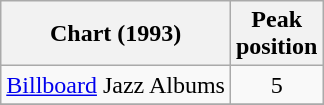<table class="wikitable">
<tr>
<th>Chart (1993)</th>
<th>Peak<br>position</th>
</tr>
<tr>
<td><a href='#'>Billboard</a> Jazz Albums</td>
<td align=center>5</td>
</tr>
<tr>
</tr>
</table>
